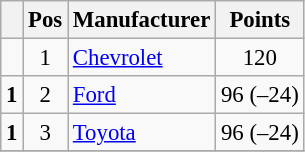<table class="wikitable" style="font-size: 95%;">
<tr>
<th></th>
<th>Pos</th>
<th>Manufacturer</th>
<th>Points</th>
</tr>
<tr>
<td align="left"></td>
<td style="text-align:center;">1</td>
<td><a href='#'>Chevrolet</a></td>
<td style="text-align:center;">120</td>
</tr>
<tr>
<td align="left"> <strong>1</strong></td>
<td style="text-align:center;">2</td>
<td><a href='#'>Ford</a></td>
<td style="text-align:center;">96 (–24)</td>
</tr>
<tr>
<td align="left"> <strong>1</strong></td>
<td style="text-align:center;">3</td>
<td><a href='#'>Toyota</a></td>
<td style="text-align:center;">96 (–24)</td>
</tr>
<tr class="sortbottom">
</tr>
</table>
